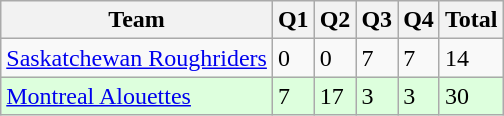<table class="wikitable">
<tr>
<th>Team</th>
<th>Q1</th>
<th>Q2</th>
<th>Q3</th>
<th>Q4</th>
<th>Total</th>
</tr>
<tr>
<td><a href='#'>Saskatchewan Roughriders</a></td>
<td>0</td>
<td>0</td>
<td>7</td>
<td>7</td>
<td>14</td>
</tr>
<tr style="background-color:#DDFFDD">
<td><a href='#'>Montreal Alouettes</a></td>
<td>7</td>
<td>17</td>
<td>3</td>
<td>3</td>
<td>30</td>
</tr>
</table>
